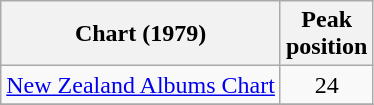<table class="wikitable">
<tr>
<th>Chart (1979)</th>
<th>Peak<br>position</th>
</tr>
<tr>
<td><a href='#'>New Zealand Albums Chart</a></td>
<td align="center">24</td>
</tr>
<tr>
</tr>
</table>
